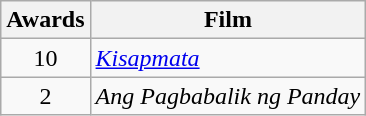<table class="wikitable" style="text-align:center">
<tr>
<th scope="col">Awards</th>
<th scope="col">Film</th>
</tr>
<tr>
<td>10</td>
<td align=left><em><a href='#'>Kisapmata</a></em></td>
</tr>
<tr>
<td>2</td>
<td align=left><em>Ang Pagbabalik ng Panday</em></td>
</tr>
</table>
